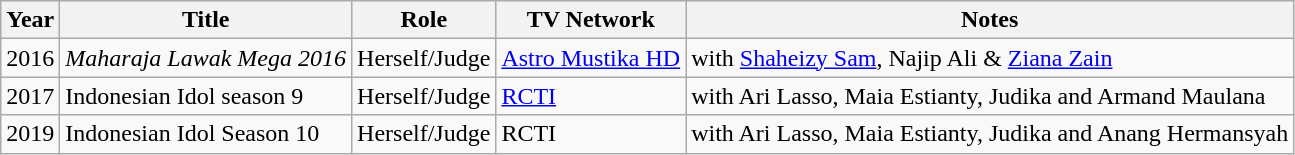<table class="wikitable">
<tr>
<th>Year</th>
<th>Title</th>
<th>Role</th>
<th>TV Network</th>
<th>Notes</th>
</tr>
<tr>
<td>2016</td>
<td><em>Maharaja Lawak Mega 2016</em></td>
<td>Herself/Judge</td>
<td><a href='#'>Astro Mustika HD</a></td>
<td>with <a href='#'>Shaheizy Sam</a>, Najip Ali & <a href='#'>Ziana Zain</a></td>
</tr>
<tr>
<td>2017</td>
<td>Indonesian Idol season 9</td>
<td>Herself/Judge</td>
<td><a href='#'>RCTI</a></td>
<td>with Ari Lasso, Maia Estianty, Judika and Armand Maulana</td>
</tr>
<tr>
<td>2019</td>
<td>Indonesian Idol Season 10</td>
<td>Herself/Judge</td>
<td>RCTI</td>
<td>with Ari Lasso, Maia Estianty, Judika and Anang Hermansyah</td>
</tr>
</table>
